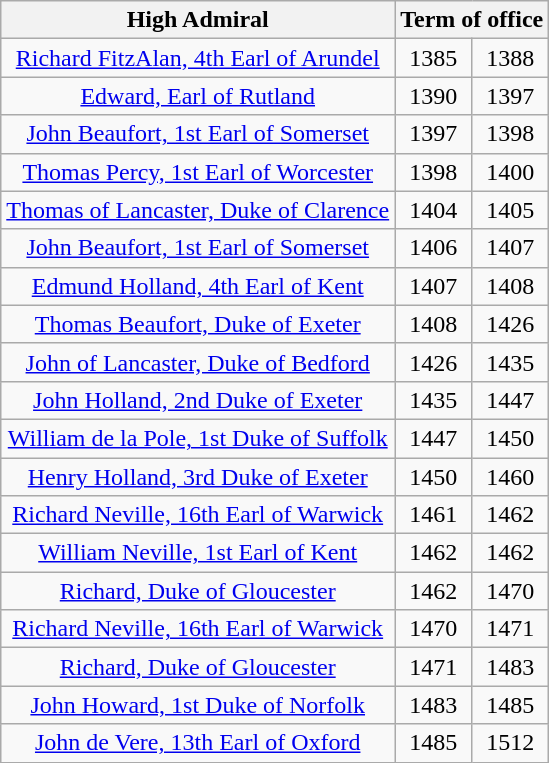<table class="wikitable" style="text-align:center">
<tr>
<th>High Admiral</th>
<th colspan=2>Term of office</th>
</tr>
<tr style="height:1em">
<td><a href='#'>Richard FitzAlan, 4th Earl of Arundel</a></td>
<td>1385</td>
<td>1388</td>
</tr>
<tr style="height:1em">
<td><a href='#'>Edward, Earl of Rutland</a></td>
<td>1390</td>
<td>1397</td>
</tr>
<tr style="height:1em">
<td><a href='#'>John Beaufort, 1st Earl of Somerset</a></td>
<td>1397</td>
<td>1398</td>
</tr>
<tr style="height:1em">
<td><a href='#'>Thomas Percy, 1st Earl of Worcester</a></td>
<td>1398</td>
<td>1400</td>
</tr>
<tr style="height:1em">
<td><a href='#'>Thomas of Lancaster, Duke of Clarence</a></td>
<td>1404</td>
<td>1405</td>
</tr>
<tr style="height:1em">
<td><a href='#'>John Beaufort, 1st Earl of Somerset</a></td>
<td>1406</td>
<td>1407</td>
</tr>
<tr style="height:1em">
<td><a href='#'>Edmund Holland, 4th Earl of Kent</a></td>
<td>1407</td>
<td>1408</td>
</tr>
<tr style="height:1em">
<td><a href='#'>Thomas Beaufort, Duke of Exeter</a></td>
<td>1408</td>
<td>1426</td>
</tr>
<tr style="height:1em">
<td><a href='#'>John of Lancaster, Duke of Bedford</a></td>
<td>1426</td>
<td>1435</td>
</tr>
<tr style="height:1em">
<td><a href='#'>John Holland, 2nd Duke of Exeter</a></td>
<td>1435</td>
<td>1447</td>
</tr>
<tr style="height:1em">
<td><a href='#'>William de la Pole, 1st Duke of Suffolk</a></td>
<td>1447</td>
<td>1450</td>
</tr>
<tr style="height:1em">
<td><a href='#'>Henry Holland, 3rd Duke of Exeter</a></td>
<td>1450</td>
<td>1460</td>
</tr>
<tr style="height:1em">
<td><a href='#'>Richard Neville, 16th Earl of Warwick</a></td>
<td>1461</td>
<td>1462</td>
</tr>
<tr style="height:1em">
<td><a href='#'>William Neville, 1st Earl of Kent</a></td>
<td>1462</td>
<td>1462</td>
</tr>
<tr style="height:1em">
<td><a href='#'>Richard, Duke of Gloucester</a></td>
<td>1462</td>
<td>1470</td>
</tr>
<tr style="height:1em">
<td><a href='#'>Richard Neville, 16th Earl of Warwick</a></td>
<td>1470</td>
<td>1471</td>
</tr>
<tr style="height:1em">
<td><a href='#'>Richard, Duke of Gloucester</a></td>
<td>1471</td>
<td>1483</td>
</tr>
<tr style="height:1em">
<td><a href='#'>John Howard, 1st Duke of Norfolk</a></td>
<td>1483</td>
<td>1485</td>
</tr>
<tr style="height:1em">
<td><a href='#'>John de Vere, 13th Earl of Oxford</a></td>
<td>1485</td>
<td>1512</td>
</tr>
</table>
